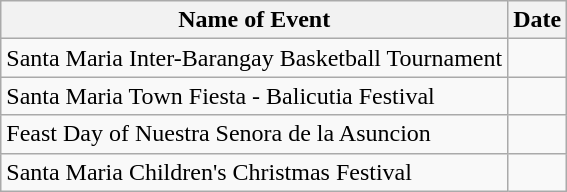<table class="wikitable">
<tr>
<th>Name of Event</th>
<th>Date</th>
</tr>
<tr>
<td>Santa Maria Inter-Barangay Basketball Tournament</td>
<td></td>
</tr>
<tr>
<td>Santa Maria Town Fiesta - Balicutia Festival</td>
<td></td>
</tr>
<tr>
<td>Feast Day of Nuestra Senora de la Asuncion</td>
<td></td>
</tr>
<tr>
<td>Santa Maria Children's Christmas Festival</td>
<td></td>
</tr>
</table>
